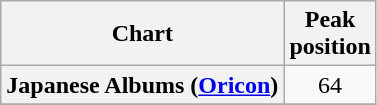<table class="wikitable plainrowheaders sortable" style="text-align:center;" border="1">
<tr>
<th scope="col">Chart</th>
<th scope="col">Peak<br>position</th>
</tr>
<tr>
<th scope="row">Japanese Albums (<a href='#'>Oricon</a>)</th>
<td>64</td>
</tr>
<tr>
</tr>
</table>
